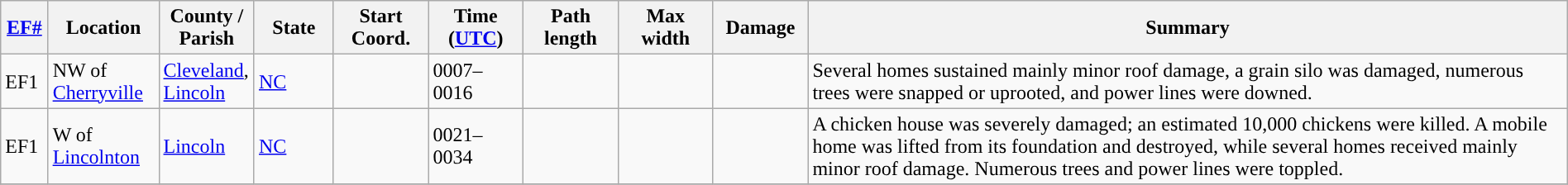<table class="wikitable sortable" style="width:100%;">
<tr>
<th scope="col" width="3%" align="center"><a href='#'>EF#</a></th>
<th scope="col" width="7%" align="center" class="unsortable">Location</th>
<th scope="col" width="6%" align="center" class="unsortable">County / Parish</th>
<th scope="col" width="5%" align="center">State</th>
<th scope="col" width="6%" align="center">Start Coord.</th>
<th scope="col" width="6%" align="center">Time (<a href='#'>UTC</a>)</th>
<th scope="col" width="6%" align="center">Path length</th>
<th scope="col" width="6%" align="center">Max width</th>
<th scope="col" width="6%" align="center">Damage</th>
<th scope="col" width="48%" class="unsortable" align="center">Summary</th>
</tr>
<tr>
<td>EF1</td>
<td>NW of <a href='#'>Cherryville</a></td>
<td><a href='#'>Cleveland</a>, <a href='#'>Lincoln</a></td>
<td><a href='#'>NC</a></td>
<td></td>
<td>0007–0016</td>
<td></td>
<td></td>
<td></td>
<td>Several homes sustained mainly minor roof damage, a grain silo was damaged, numerous trees were snapped or uprooted, and power lines were downed.</td>
</tr>
<tr>
<td>EF1</td>
<td>W of <a href='#'>Lincolnton</a></td>
<td><a href='#'>Lincoln</a></td>
<td><a href='#'>NC</a></td>
<td></td>
<td>0021–0034</td>
<td></td>
<td></td>
<td></td>
<td>A chicken house was severely damaged; an estimated 10,000 chickens were killed. A mobile home was lifted from its foundation and destroyed, while several homes received mainly minor roof damage. Numerous trees and power lines were toppled.</td>
</tr>
<tr>
</tr>
</table>
